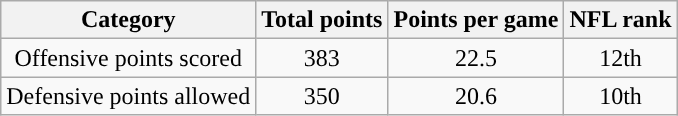<table class="wikitable" style="text-align:center">
<tr>
<th>Category</th>
<th>Total points</th>
<th>Points per game</th>
<th>NFL rank<br></th>
</tr>
<tr>
<td>Offensive points scored</td>
<td>383</td>
<td>22.5</td>
<td>12th</td>
</tr>
<tr>
<td>Defensive points allowed</td>
<td>350</td>
<td>20.6</td>
<td>10th</td>
</tr>
</table>
